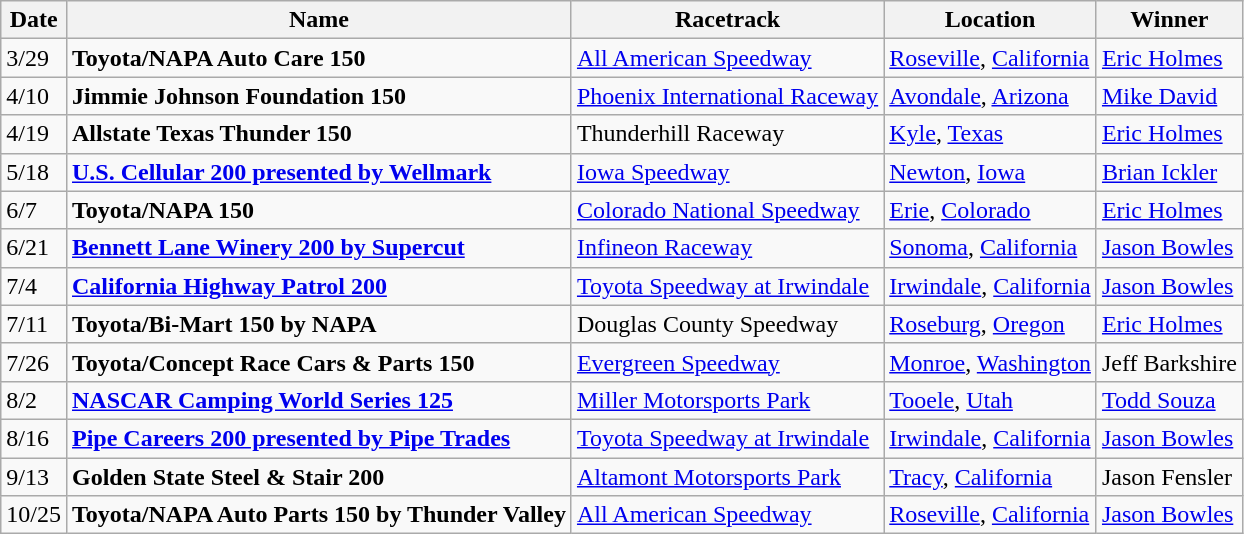<table class="wikitable" border="1">
<tr>
<th>Date</th>
<th>Name</th>
<th>Racetrack</th>
<th>Location</th>
<th>Winner</th>
</tr>
<tr>
<td>3/29</td>
<td><strong>Toyota/NAPA Auto Care 150</strong></td>
<td><a href='#'>All American Speedway</a></td>
<td><a href='#'>Roseville</a>, <a href='#'>California</a></td>
<td><a href='#'>Eric Holmes</a></td>
</tr>
<tr>
<td>4/10</td>
<td><strong>Jimmie Johnson Foundation 150</strong></td>
<td><a href='#'>Phoenix International Raceway</a></td>
<td><a href='#'>Avondale</a>, <a href='#'>Arizona</a></td>
<td><a href='#'>Mike David</a></td>
</tr>
<tr>
<td>4/19</td>
<td><strong>Allstate Texas Thunder 150</strong></td>
<td>Thunderhill Raceway</td>
<td><a href='#'>Kyle</a>, <a href='#'>Texas</a></td>
<td><a href='#'>Eric Holmes</a></td>
</tr>
<tr>
<td>5/18</td>
<td><strong><a href='#'>U.S. Cellular 200 presented by Wellmark</a></strong></td>
<td><a href='#'>Iowa Speedway</a></td>
<td><a href='#'>Newton</a>, <a href='#'>Iowa</a></td>
<td><a href='#'>Brian Ickler</a></td>
</tr>
<tr>
<td>6/7</td>
<td><strong>Toyota/NAPA 150</strong></td>
<td><a href='#'>Colorado National Speedway</a></td>
<td><a href='#'>Erie</a>, <a href='#'>Colorado</a></td>
<td><a href='#'>Eric Holmes</a></td>
</tr>
<tr>
<td>6/21</td>
<td><strong><a href='#'>Bennett Lane Winery 200 by Supercut</a></strong></td>
<td><a href='#'>Infineon Raceway</a></td>
<td><a href='#'>Sonoma</a>, <a href='#'>California</a></td>
<td><a href='#'>Jason Bowles</a></td>
</tr>
<tr>
<td>7/4</td>
<td><strong><a href='#'>California Highway Patrol 200</a></strong></td>
<td><a href='#'>Toyota Speedway at Irwindale</a></td>
<td><a href='#'>Irwindale</a>, <a href='#'>California</a></td>
<td><a href='#'>Jason Bowles</a></td>
</tr>
<tr>
<td>7/11</td>
<td><strong>Toyota/Bi-Mart 150 by NAPA</strong></td>
<td>Douglas County Speedway</td>
<td><a href='#'>Roseburg</a>, <a href='#'>Oregon</a></td>
<td><a href='#'>Eric Holmes</a></td>
</tr>
<tr>
<td>7/26</td>
<td><strong>Toyota/Concept Race Cars & Parts 150</strong></td>
<td><a href='#'>Evergreen Speedway</a></td>
<td><a href='#'>Monroe</a>, <a href='#'>Washington</a></td>
<td>Jeff Barkshire</td>
</tr>
<tr>
<td>8/2</td>
<td><strong><a href='#'>NASCAR Camping World Series 125</a></strong></td>
<td><a href='#'>Miller Motorsports Park</a></td>
<td><a href='#'>Tooele</a>, <a href='#'>Utah</a></td>
<td><a href='#'>Todd Souza</a></td>
</tr>
<tr>
<td>8/16</td>
<td><strong><a href='#'>Pipe Careers 200 presented by Pipe Trades</a></strong></td>
<td><a href='#'>Toyota Speedway at Irwindale</a></td>
<td><a href='#'>Irwindale</a>, <a href='#'>California</a></td>
<td><a href='#'>Jason Bowles</a></td>
</tr>
<tr>
<td>9/13</td>
<td><strong>Golden State Steel & Stair 200</strong></td>
<td><a href='#'>Altamont Motorsports Park</a></td>
<td><a href='#'>Tracy</a>, <a href='#'>California</a></td>
<td>Jason Fensler</td>
</tr>
<tr>
<td>10/25</td>
<td><strong>Toyota/NAPA Auto Parts 150 by Thunder Valley</strong></td>
<td><a href='#'>All American Speedway</a></td>
<td><a href='#'>Roseville</a>, <a href='#'>California</a></td>
<td><a href='#'>Jason Bowles</a></td>
</tr>
</table>
